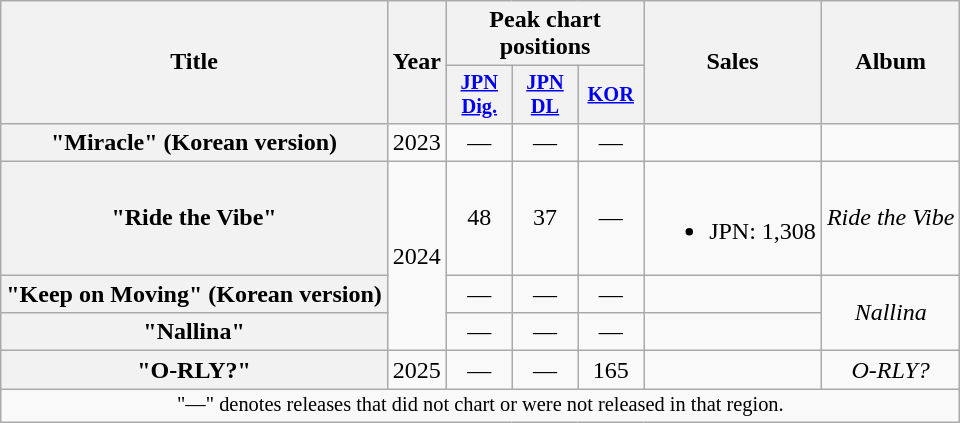<table class="wikitable plainrowheaders" style="text-align:center">
<tr>
<th scope="col" rowspan="2">Title</th>
<th scope="col" rowspan="2">Year</th>
<th scope="col" colspan="3">Peak chart positions</th>
<th scope="col" rowspan="2">Sales</th>
<th scope="col" rowspan="2">Album</th>
</tr>
<tr>
<th scope="col" style="width:2.75em;font-size:85%"><a href='#'>JPN<br>Dig.</a><br></th>
<th scope="col" style="width:2.75em;font-size:85%"><a href='#'>JPN<br>DL</a><br></th>
<th scope="col" style="width:2.75em;font-size:85%"><a href='#'>KOR</a><br></th>
</tr>
<tr>
<th scope="row">"Miracle" (Korean version)</th>
<td>2023</td>
<td>—</td>
<td>—</td>
<td>—</td>
<td></td>
<td></td>
</tr>
<tr>
<th scope="row">"Ride the Vibe"</th>
<td rowspan="3">2024</td>
<td>48</td>
<td>37</td>
<td>—</td>
<td><br><ul><li>JPN: 1,308 </li></ul></td>
<td><em>Ride the Vibe</em></td>
</tr>
<tr>
<th scope="row">"Keep on Moving" (Korean version)</th>
<td>—</td>
<td>—</td>
<td>—</td>
<td></td>
<td rowspan="2"><em>Nallina</em></td>
</tr>
<tr>
<th scope="row">"Nallina"</th>
<td>—</td>
<td>—</td>
<td>—</td>
<td></td>
</tr>
<tr>
<th scope="row">"O-RLY?"</th>
<td>2025</td>
<td>—</td>
<td>—</td>
<td>165</td>
<td></td>
<td><em>O-RLY?</em></td>
</tr>
<tr>
<td colspan="7" style="font-size:85%">"—" denotes releases that did not chart or were not released in that region.</td>
</tr>
</table>
